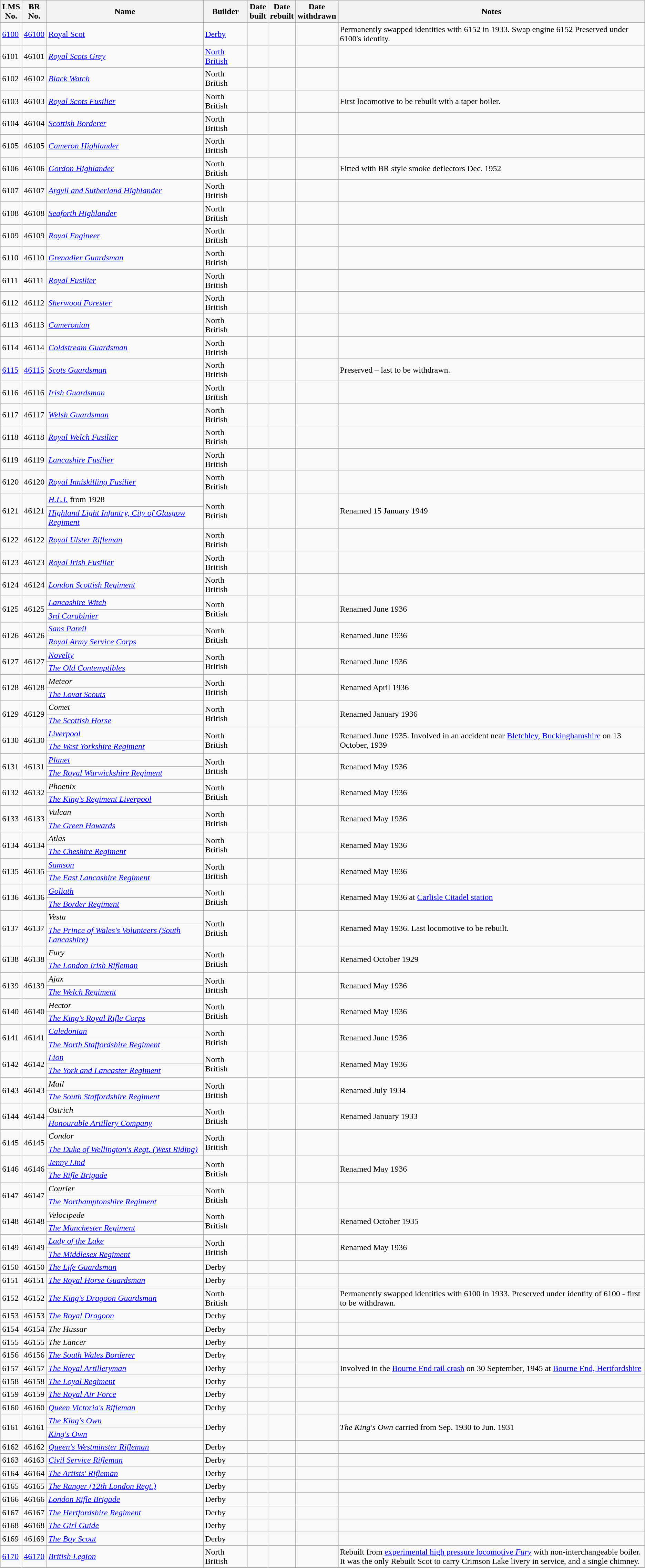<table class="wikitable sortable collapsible uncollapsed">
<tr>
<th>LMS<br>No.</th>
<th>BR<br>No.</th>
<th>Name</th>
<th>Builder</th>
<th>Date<br>built</th>
<th>Date<br>rebuilt</th>
<th>Date<br>withdrawn</th>
<th>Notes</th>
</tr>
<tr>
<td><a href='#'>6100</a></td>
<td><a href='#'>46100</a></td>
<td><a href='#'>Royal Scot</a></td>
<td><a href='#'>Derby</a></td>
<td></td>
<td></td>
<td></td>
<td>Permanently swapped identities with 6152 in 1933. Swap engine 6152 Preserved under 6100's identity.</td>
</tr>
<tr>
<td>6101</td>
<td>46101</td>
<td><em><a href='#'>Royal Scots Grey</a></em></td>
<td><a href='#'>North British</a></td>
<td></td>
<td></td>
<td></td>
<td></td>
</tr>
<tr>
<td>6102</td>
<td>46102</td>
<td><em><a href='#'>Black Watch</a></em></td>
<td>North British</td>
<td></td>
<td></td>
<td></td>
<td></td>
</tr>
<tr>
<td>6103</td>
<td>46103</td>
<td><em><a href='#'>Royal Scots Fusilier</a></em></td>
<td>North British</td>
<td></td>
<td></td>
<td></td>
<td>First locomotive to be rebuilt with a taper boiler.</td>
</tr>
<tr>
<td>6104</td>
<td>46104</td>
<td><em><a href='#'>Scottish Borderer</a></em></td>
<td>North British</td>
<td></td>
<td></td>
<td></td>
<td></td>
</tr>
<tr>
<td>6105</td>
<td>46105</td>
<td><em><a href='#'>Cameron Highlander</a></em></td>
<td>North British</td>
<td></td>
<td></td>
<td></td>
<td></td>
</tr>
<tr>
<td>6106</td>
<td>46106</td>
<td><em><a href='#'>Gordon Highlander</a></em></td>
<td>North British</td>
<td></td>
<td></td>
<td></td>
<td>Fitted with BR style smoke deflectors Dec. 1952</td>
</tr>
<tr>
<td>6107</td>
<td>46107</td>
<td><em><a href='#'>Argyll and Sutherland Highlander</a></em></td>
<td>North British</td>
<td></td>
<td></td>
<td></td>
<td></td>
</tr>
<tr>
<td>6108</td>
<td>46108</td>
<td><em><a href='#'>Seaforth Highlander</a></em></td>
<td>North British</td>
<td></td>
<td></td>
<td></td>
<td></td>
</tr>
<tr>
<td>6109</td>
<td>46109</td>
<td><em><a href='#'>Royal Engineer</a></em></td>
<td>North British</td>
<td></td>
<td></td>
<td></td>
<td></td>
</tr>
<tr>
<td>6110</td>
<td>46110</td>
<td><em><a href='#'>Grenadier Guardsman</a></em></td>
<td>North British</td>
<td></td>
<td></td>
<td></td>
<td></td>
</tr>
<tr>
<td>6111</td>
<td>46111</td>
<td><em><a href='#'>Royal Fusilier</a></em></td>
<td>North British</td>
<td></td>
<td></td>
<td></td>
<td></td>
</tr>
<tr>
<td>6112</td>
<td>46112</td>
<td><em><a href='#'>Sherwood Forester</a></em></td>
<td>North British</td>
<td></td>
<td></td>
<td></td>
<td></td>
</tr>
<tr>
<td>6113</td>
<td>46113</td>
<td><em><a href='#'>Cameronian</a></em></td>
<td>North British</td>
<td></td>
<td></td>
<td></td>
<td></td>
</tr>
<tr>
<td>6114</td>
<td>46114</td>
<td><em><a href='#'>Coldstream Guardsman</a></em></td>
<td>North British</td>
<td></td>
<td></td>
<td></td>
<td></td>
</tr>
<tr>
<td><a href='#'>6115</a></td>
<td><a href='#'>46115</a></td>
<td><em><a href='#'>Scots Guardsman</a></em></td>
<td>North British</td>
<td></td>
<td></td>
<td></td>
<td>Preserved – last to be withdrawn.</td>
</tr>
<tr>
<td>6116</td>
<td>46116</td>
<td><em><a href='#'>Irish Guardsman</a></em></td>
<td>North British</td>
<td></td>
<td></td>
<td></td>
<td></td>
</tr>
<tr>
<td>6117</td>
<td>46117</td>
<td><em><a href='#'>Welsh Guardsman</a></em></td>
<td>North British</td>
<td></td>
<td></td>
<td></td>
<td></td>
</tr>
<tr>
<td>6118</td>
<td>46118</td>
<td><em><a href='#'>Royal Welch Fusilier</a></em></td>
<td>North British</td>
<td></td>
<td></td>
<td></td>
<td></td>
</tr>
<tr>
<td>6119</td>
<td>46119</td>
<td><em><a href='#'>Lancashire Fusilier</a></em></td>
<td>North British</td>
<td></td>
<td></td>
<td></td>
<td></td>
</tr>
<tr>
<td>6120</td>
<td>46120</td>
<td><em><a href='#'>Royal Inniskilling Fusilier</a></em></td>
<td>North British</td>
<td></td>
<td></td>
<td></td>
<td></td>
</tr>
<tr>
<td rowspan=2>6121</td>
<td rowspan=2>46121</td>
<td><em><a href='#'>H.L.I.</a></em> from 1928</td>
<td rowspan=2>North British</td>
<td rowspan=2></td>
<td rowspan=2></td>
<td rowspan=2></td>
<td rowspan=2>Renamed 15 January 1949</td>
</tr>
<tr>
<td><em><a href='#'>Highland Light Infantry, City of Glasgow Regiment</a></em></td>
</tr>
<tr>
<td>6122</td>
<td>46122</td>
<td><em><a href='#'>Royal Ulster Rifleman</a></em></td>
<td>North British</td>
<td></td>
<td></td>
<td></td>
<td></td>
</tr>
<tr>
<td>6123</td>
<td>46123</td>
<td><em><a href='#'>Royal Irish Fusilier</a></em></td>
<td>North British</td>
<td></td>
<td></td>
<td></td>
<td></td>
</tr>
<tr>
<td>6124</td>
<td>46124</td>
<td><em><a href='#'>London Scottish Regiment</a></em></td>
<td>North British</td>
<td></td>
<td></td>
<td></td>
<td></td>
</tr>
<tr>
<td rowspan=2>6125</td>
<td rowspan=2>46125</td>
<td><em><a href='#'>Lancashire Witch</a></em></td>
<td rowspan=2>North British</td>
<td rowspan=2></td>
<td rowspan=2></td>
<td rowspan=2></td>
<td rowspan=2>Renamed June 1936</td>
</tr>
<tr>
<td><em><a href='#'>3rd Carabinier</a></em></td>
</tr>
<tr>
<td rowspan=2>6126</td>
<td rowspan=2>46126</td>
<td><em><a href='#'>Sans Pareil</a></em></td>
<td rowspan=2>North British</td>
<td rowspan=2></td>
<td rowspan=2></td>
<td rowspan=2></td>
<td rowspan=2>Renamed June 1936</td>
</tr>
<tr>
<td><em><a href='#'>Royal Army Service Corps</a></em></td>
</tr>
<tr>
<td rowspan=2>6127</td>
<td rowspan=2>46127</td>
<td><em><a href='#'>Novelty</a></em></td>
<td rowspan=2>North British</td>
<td rowspan=2></td>
<td rowspan=2></td>
<td rowspan=2></td>
<td rowspan=2>Renamed June 1936</td>
</tr>
<tr>
<td><em><a href='#'>The Old Contemptibles</a></em></td>
</tr>
<tr>
<td rowspan=2>6128</td>
<td rowspan=2>46128</td>
<td><em>Meteor</em></td>
<td rowspan=2>North British</td>
<td rowspan=2></td>
<td rowspan=2></td>
<td rowspan=2></td>
<td rowspan=2>Renamed April 1936</td>
</tr>
<tr>
<td><em><a href='#'>The Lovat Scouts</a></em></td>
</tr>
<tr>
<td rowspan=2>6129</td>
<td rowspan=2>46129</td>
<td><em>Comet</em></td>
<td rowspan=2>North British</td>
<td rowspan=2></td>
<td rowspan=2></td>
<td rowspan=2></td>
<td rowspan=2>Renamed January 1936</td>
</tr>
<tr>
<td><em><a href='#'>The Scottish Horse</a></em></td>
</tr>
<tr>
<td rowspan=2>6130</td>
<td rowspan=2>46130</td>
<td><em><a href='#'>Liverpool</a></em></td>
<td rowspan=2>North British</td>
<td rowspan=2></td>
<td rowspan=2></td>
<td rowspan=2></td>
<td rowspan=2>Renamed June 1935. Involved in an accident near <a href='#'>Bletchley, Buckinghamshire</a> on 13 October, 1939</td>
</tr>
<tr>
<td><em><a href='#'>The West Yorkshire Regiment</a></em></td>
</tr>
<tr>
<td rowspan=2>6131</td>
<td rowspan=2>46131</td>
<td><em><a href='#'>Planet</a></em></td>
<td rowspan=2>North British</td>
<td rowspan=2></td>
<td rowspan=2></td>
<td rowspan=2></td>
<td rowspan=2>Renamed May 1936</td>
</tr>
<tr>
<td><em><a href='#'>The Royal Warwickshire Regiment</a></em></td>
</tr>
<tr>
<td rowspan=2>6132</td>
<td rowspan=2>46132</td>
<td><em>Phoenix</em></td>
<td rowspan=2>North British</td>
<td rowspan=2></td>
<td rowspan=2></td>
<td rowspan=2></td>
<td rowspan=2>Renamed May 1936</td>
</tr>
<tr>
<td><em><a href='#'>The King's Regiment Liverpool</a></em></td>
</tr>
<tr>
<td rowspan=2>6133</td>
<td rowspan=2>46133</td>
<td><em>Vulcan</em></td>
<td rowspan=2>North British</td>
<td rowspan=2></td>
<td rowspan=2></td>
<td rowspan=2></td>
<td rowspan=2>Renamed May 1936</td>
</tr>
<tr>
<td><em><a href='#'>The Green Howards</a></em></td>
</tr>
<tr>
<td rowspan=2>6134</td>
<td rowspan=2>46134</td>
<td><em>Atlas</em></td>
<td rowspan=2>North British</td>
<td rowspan=2></td>
<td rowspan=2></td>
<td rowspan=2></td>
<td rowspan=2>Renamed May 1936</td>
</tr>
<tr>
<td><em><a href='#'>The Cheshire Regiment</a></em></td>
</tr>
<tr>
<td rowspan=2>6135</td>
<td rowspan=2>46135</td>
<td><em><a href='#'>Samson</a></em></td>
<td rowspan=2>North British</td>
<td rowspan=2></td>
<td rowspan=2></td>
<td rowspan=2></td>
<td rowspan=2>Renamed May 1936</td>
</tr>
<tr>
<td><em><a href='#'>The East Lancashire Regiment</a></em></td>
</tr>
<tr>
<td rowspan=2>6136</td>
<td rowspan=2>46136</td>
<td><em><a href='#'>Goliath</a></em></td>
<td rowspan=2>North British</td>
<td rowspan=2></td>
<td rowspan=2></td>
<td rowspan=2></td>
<td rowspan=2>Renamed May 1936 at <a href='#'>Carlisle Citadel station</a></td>
</tr>
<tr>
<td><em><a href='#'>The Border Regiment</a></em></td>
</tr>
<tr>
<td rowspan=2>6137</td>
<td rowspan=2>46137</td>
<td><em>Vesta</em></td>
<td rowspan=2>North British</td>
<td rowspan=2></td>
<td rowspan=2></td>
<td rowspan=2></td>
<td rowspan=2>Renamed May 1936. Last locomotive to be rebuilt.</td>
</tr>
<tr>
<td><em><a href='#'>The Prince of Wales's Volunteers (South Lancashire)</a></em></td>
</tr>
<tr>
<td rowspan=2>6138</td>
<td rowspan=2>46138</td>
<td><em>Fury</em></td>
<td rowspan=2>North British</td>
<td rowspan=2></td>
<td rowspan=2></td>
<td rowspan=2></td>
<td rowspan=2>Renamed October 1929</td>
</tr>
<tr>
<td><em><a href='#'>The London Irish Rifleman</a></em></td>
</tr>
<tr>
<td rowspan=2>6139</td>
<td rowspan=2>46139</td>
<td><em>Ajax</em></td>
<td rowspan=2>North British</td>
<td rowspan=2></td>
<td rowspan=2></td>
<td rowspan=2></td>
<td rowspan=2>Renamed May 1936</td>
</tr>
<tr>
<td><em><a href='#'>The Welch Regiment</a></em></td>
</tr>
<tr>
<td rowspan=2>6140</td>
<td rowspan=2>46140</td>
<td><em>Hector</em></td>
<td rowspan=2>North British</td>
<td rowspan=2></td>
<td rowspan=2></td>
<td rowspan=2></td>
<td rowspan=2>Renamed May 1936</td>
</tr>
<tr>
<td><em><a href='#'>The King's Royal Rifle Corps</a></em></td>
</tr>
<tr>
<td rowspan=2>6141</td>
<td rowspan=2>46141</td>
<td><em><a href='#'>Caledonian</a></em></td>
<td rowspan=2>North British</td>
<td rowspan=2></td>
<td rowspan=2></td>
<td rowspan=2></td>
<td rowspan=2>Renamed June 1936</td>
</tr>
<tr>
<td><em><a href='#'>The North Staffordshire Regiment</a></em></td>
</tr>
<tr>
<td rowspan=2>6142</td>
<td rowspan=2>46142</td>
<td><em><a href='#'>Lion</a></em></td>
<td rowspan=2>North British</td>
<td rowspan=2></td>
<td rowspan=2></td>
<td rowspan=2></td>
<td rowspan=2>Renamed May 1936</td>
</tr>
<tr>
<td><em><a href='#'>The York and Lancaster Regiment</a></em></td>
</tr>
<tr>
<td rowspan=2>6143</td>
<td rowspan=2>46143</td>
<td><em>Mail</em></td>
<td rowspan=2>North British</td>
<td rowspan=2></td>
<td rowspan=2></td>
<td rowspan=2></td>
<td rowspan=2>Renamed July 1934</td>
</tr>
<tr>
<td><em><a href='#'>The South Staffordshire Regiment</a></em></td>
</tr>
<tr>
<td rowspan=2>6144</td>
<td rowspan=2>46144</td>
<td><em>Ostrich</em></td>
<td rowspan=2>North British</td>
<td rowspan=2></td>
<td rowspan=2></td>
<td rowspan=2></td>
<td rowspan=2>Renamed January 1933</td>
</tr>
<tr>
<td><em><a href='#'>Honourable Artillery Company</a></em></td>
</tr>
<tr>
<td rowspan=2>6145</td>
<td rowspan=2>46145</td>
<td><em>Condor</em></td>
<td rowspan=2>North British</td>
<td rowspan=2></td>
<td rowspan=2></td>
<td rowspan=2></td>
<td rowspan=2></td>
</tr>
<tr>
<td><em><a href='#'>The Duke of Wellington's Regt. (West Riding)</a></em></td>
</tr>
<tr>
<td rowspan=2>6146</td>
<td rowspan=2>46146</td>
<td><em><a href='#'>Jenny Lind</a></em></td>
<td rowspan=2>North British</td>
<td rowspan=2></td>
<td rowspan=2></td>
<td rowspan=2></td>
<td rowspan=2>Renamed May 1936</td>
</tr>
<tr>
<td><em><a href='#'>The Rifle Brigade</a></em></td>
</tr>
<tr>
<td rowspan=2>6147</td>
<td rowspan=2>46147</td>
<td><em>Courier</em></td>
<td rowspan=2>North British</td>
<td rowspan=2></td>
<td rowspan=2></td>
<td rowspan=2></td>
<td rowspan=2></td>
</tr>
<tr>
<td><em><a href='#'>The Northamptonshire Regiment</a></em></td>
</tr>
<tr>
<td rowspan=2>6148</td>
<td rowspan=2>46148</td>
<td><em>Velocipede</em></td>
<td rowspan=2>North British</td>
<td rowspan=2></td>
<td rowspan=2></td>
<td rowspan=2></td>
<td rowspan=2>Renamed October 1935</td>
</tr>
<tr>
<td><em><a href='#'>The Manchester Regiment</a></em></td>
</tr>
<tr>
<td rowspan=2>6149</td>
<td rowspan=2>46149</td>
<td><em><a href='#'>Lady of the Lake</a></em></td>
<td rowspan=2>North British</td>
<td rowspan=2></td>
<td rowspan=2></td>
<td rowspan=2></td>
<td rowspan=2>Renamed May 1936</td>
</tr>
<tr>
<td><em><a href='#'>The Middlesex Regiment</a></em></td>
</tr>
<tr>
<td>6150</td>
<td>46150</td>
<td><em><a href='#'>The Life Guardsman</a></em></td>
<td>Derby</td>
<td></td>
<td></td>
<td></td>
<td></td>
</tr>
<tr>
<td>6151</td>
<td>46151</td>
<td><em><a href='#'>The Royal Horse Guardsman</a></em></td>
<td>Derby</td>
<td></td>
<td></td>
<td></td>
<td></td>
</tr>
<tr>
<td>6152</td>
<td>46152</td>
<td><em><a href='#'>The King's Dragoon Guardsman</a></em></td>
<td>North British</td>
<td></td>
<td></td>
<td></td>
<td>Permanently swapped identities with 6100 in 1933. Preserved under identity of 6100 - first to be withdrawn.</td>
</tr>
<tr>
<td>6153</td>
<td>46153</td>
<td><em><a href='#'>The Royal Dragoon</a></em></td>
<td>Derby</td>
<td></td>
<td></td>
<td></td>
<td></td>
</tr>
<tr>
<td>6154</td>
<td>46154</td>
<td><em>The Hussar</em></td>
<td>Derby</td>
<td></td>
<td></td>
<td></td>
<td></td>
</tr>
<tr>
<td>6155</td>
<td>46155</td>
<td><em>The Lancer</em></td>
<td>Derby</td>
<td></td>
<td></td>
<td></td>
<td></td>
</tr>
<tr>
<td>6156</td>
<td>46156</td>
<td><em><a href='#'>The South Wales Borderer</a></em></td>
<td>Derby</td>
<td></td>
<td></td>
<td></td>
<td></td>
</tr>
<tr>
<td>6157</td>
<td>46157</td>
<td><em><a href='#'>The Royal Artilleryman</a></em></td>
<td>Derby</td>
<td></td>
<td></td>
<td></td>
<td>Involved in the <a href='#'>Bourne End rail crash</a> on 30 September, 1945 at <a href='#'>Bourne End, Hertfordshire</a></td>
</tr>
<tr>
<td>6158</td>
<td>46158</td>
<td><em><a href='#'>The Loyal Regiment</a></em></td>
<td>Derby</td>
<td></td>
<td></td>
<td></td>
<td></td>
</tr>
<tr>
<td>6159</td>
<td>46159</td>
<td><em><a href='#'>The Royal Air Force</a></em></td>
<td>Derby</td>
<td></td>
<td></td>
<td></td>
<td></td>
</tr>
<tr>
<td>6160</td>
<td>46160</td>
<td><em><a href='#'>Queen Victoria's Rifleman</a></em></td>
<td>Derby</td>
<td></td>
<td></td>
<td></td>
<td></td>
</tr>
<tr>
<td rowspan=2>6161</td>
<td rowspan=2>46161</td>
<td><em><a href='#'>The King's Own</a></em></td>
<td rowspan=2>Derby</td>
<td rowspan=2></td>
<td rowspan=2></td>
<td rowspan=2></td>
<td rowspan=2><em>The King's Own</em> carried from Sep. 1930 to Jun. 1931</td>
</tr>
<tr>
<td><em><a href='#'>King's Own</a></em></td>
</tr>
<tr>
<td>6162</td>
<td>46162</td>
<td><em><a href='#'>Queen's Westminster Rifleman</a></em></td>
<td>Derby</td>
<td></td>
<td></td>
<td></td>
<td></td>
</tr>
<tr>
<td>6163</td>
<td>46163</td>
<td><em><a href='#'>Civil Service Rifleman</a></em></td>
<td>Derby</td>
<td></td>
<td></td>
<td></td>
<td></td>
</tr>
<tr>
<td>6164</td>
<td>46164</td>
<td><em><a href='#'>The Artists' Rifleman</a></em></td>
<td>Derby</td>
<td></td>
<td></td>
<td></td>
<td></td>
</tr>
<tr>
<td>6165</td>
<td>46165</td>
<td><em><a href='#'>The Ranger (12th London Regt.)</a></em></td>
<td>Derby</td>
<td></td>
<td></td>
<td></td>
<td></td>
</tr>
<tr>
<td>6166</td>
<td>46166</td>
<td><em><a href='#'>London Rifle Brigade</a></em></td>
<td>Derby</td>
<td></td>
<td></td>
<td></td>
<td></td>
</tr>
<tr>
<td>6167</td>
<td>46167</td>
<td><em><a href='#'>The Hertfordshire Regiment</a></em></td>
<td>Derby</td>
<td></td>
<td></td>
<td></td>
<td></td>
</tr>
<tr>
<td>6168</td>
<td>46168</td>
<td><em><a href='#'>The Girl Guide</a></em></td>
<td>Derby</td>
<td></td>
<td></td>
<td></td>
<td></td>
</tr>
<tr>
<td>6169</td>
<td>46169</td>
<td><em><a href='#'>The Boy Scout</a></em></td>
<td>Derby</td>
<td></td>
<td></td>
<td></td>
<td></td>
</tr>
<tr>
<td><a href='#'>6170</a></td>
<td><a href='#'>46170</a></td>
<td><em><a href='#'>British Legion</a></em></td>
<td>North British</td>
<td></td>
<td></td>
<td></td>
<td>Rebuilt from <a href='#'>experimental high pressure locomotive <em>Fury</em></a> with non-interchangeable boiler.<br>It was the only Rebuilt Scot to carry Crimson Lake livery in service,
and a single chimney.</td>
</tr>
</table>
